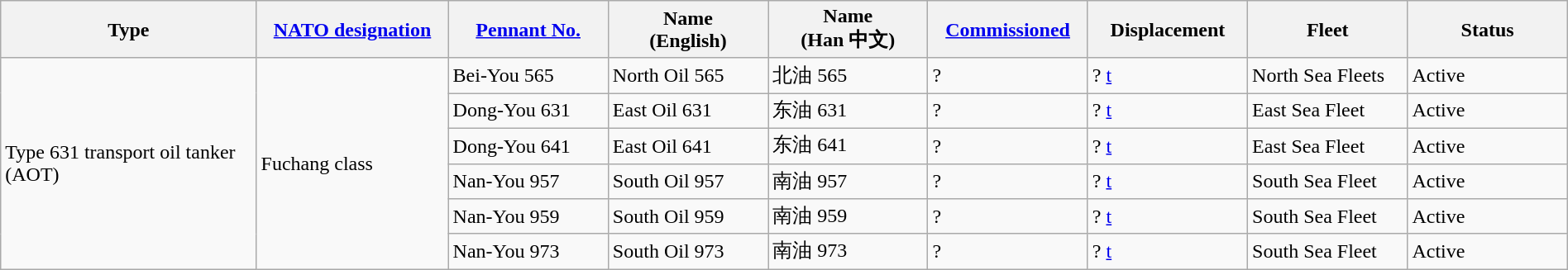<table class="wikitable sortable"  style="margin:auto; width:100%;">
<tr>
<th style="text-align:center; width:16%;">Type</th>
<th style="text-align:center; width:12%;"><a href='#'>NATO designation</a></th>
<th style="text-align:center; width:10%;"><a href='#'>Pennant No.</a></th>
<th style="text-align:center; width:10%;">Name<br>(English)</th>
<th style="text-align:center; width:10%;">Name<br>(Han 中文)</th>
<th style="text-align:center; width:10%;"><a href='#'>Commissioned</a></th>
<th style="text-align:center; width:10%;">Displacement</th>
<th style="text-align:center; width:10%;">Fleet</th>
<th style="text-align:center; width:10%;">Status</th>
</tr>
<tr>
<td rowspan="6">Type 631 transport oil tanker (AOT)</td>
<td rowspan="6">Fuchang class</td>
<td>Bei-You 565</td>
<td>North Oil 565</td>
<td>北油 565</td>
<td>?</td>
<td>? <a href='#'>t</a></td>
<td>North Sea Fleets</td>
<td><span>Active</span></td>
</tr>
<tr>
<td>Dong-You 631</td>
<td>East Oil 631</td>
<td>东油 631</td>
<td>?</td>
<td>? <a href='#'>t</a></td>
<td>East Sea Fleet</td>
<td><span>Active</span></td>
</tr>
<tr>
<td>Dong-You 641</td>
<td>East Oil 641</td>
<td>东油 641</td>
<td>?</td>
<td>? <a href='#'>t</a></td>
<td>East Sea Fleet</td>
<td><span>Active</span></td>
</tr>
<tr>
<td>Nan-You 957</td>
<td>South Oil 957</td>
<td>南油 957</td>
<td>?</td>
<td>? <a href='#'>t</a></td>
<td>South Sea Fleet</td>
<td><span>Active</span></td>
</tr>
<tr>
<td>Nan-You 959</td>
<td>South Oil 959</td>
<td>南油 959</td>
<td>?</td>
<td>? <a href='#'>t</a></td>
<td>South Sea Fleet</td>
<td><span>Active</span></td>
</tr>
<tr>
<td>Nan-You 973</td>
<td>South Oil 973</td>
<td>南油 973</td>
<td>?</td>
<td>? <a href='#'>t</a></td>
<td>South Sea Fleet</td>
<td><span>Active</span></td>
</tr>
</table>
